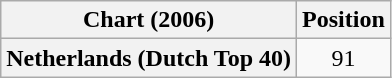<table class="wikitable plainrowheaders" style="text-align:center">
<tr>
<th scope="col">Chart (2006)</th>
<th scope="col">Position</th>
</tr>
<tr>
<th scope="row">Netherlands (Dutch Top 40)</th>
<td>91</td>
</tr>
</table>
